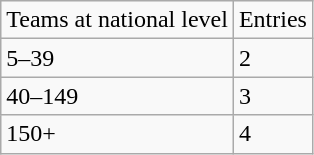<table class="wikitable">
<tr>
<td>Teams at national level</td>
<td>Entries</td>
</tr>
<tr>
<td>5–39</td>
<td>2</td>
</tr>
<tr>
<td>40–149</td>
<td>3</td>
</tr>
<tr>
<td>150+</td>
<td>4</td>
</tr>
</table>
